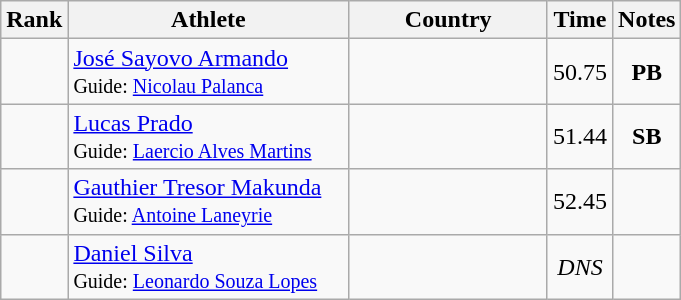<table class="wikitable sortable" style="text-align:center">
<tr>
<th>Rank</th>
<th style="width:180px">Athlete</th>
<th style="width:125px">Country</th>
<th>Time</th>
<th>Notes</th>
</tr>
<tr>
<td></td>
<td style="text-align:left;"><a href='#'>José Sayovo Armando</a><br><small>Guide: <a href='#'>Nicolau Palanca</a></small></td>
<td style="text-align:left;"></td>
<td>50.75</td>
<td><strong>PB</strong></td>
</tr>
<tr>
<td></td>
<td style="text-align:left;"><a href='#'>Lucas Prado</a><br><small>Guide: <a href='#'>Laercio Alves Martins</a></small></td>
<td style="text-align:left;"></td>
<td>51.44</td>
<td><strong>SB</strong></td>
</tr>
<tr>
<td></td>
<td style="text-align:left;"><a href='#'>Gauthier Tresor Makunda</a><br><small>Guide: <a href='#'>Antoine Laneyrie</a></small></td>
<td style="text-align:left;"></td>
<td>52.45</td>
<td></td>
</tr>
<tr>
<td></td>
<td style="text-align:left;"><a href='#'>Daniel Silva</a><br><small>Guide: <a href='#'>Leonardo Souza Lopes</a></small></td>
<td style="text-align:left;"></td>
<td><em>DNS</em></td>
<td></td>
</tr>
</table>
